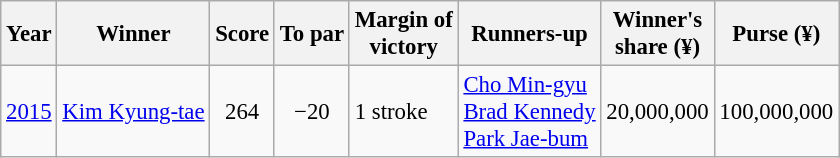<table class=wikitable style="font-size:95%">
<tr>
<th>Year</th>
<th>Winner</th>
<th>Score</th>
<th>To par</th>
<th>Margin of<br>victory</th>
<th>Runners-up</th>
<th>Winner's<br>share (¥)</th>
<th>Purse (¥)</th>
</tr>
<tr>
<td><a href='#'>2015</a></td>
<td> <a href='#'>Kim Kyung-tae</a></td>
<td align=center>264</td>
<td align=center>−20</td>
<td>1 stroke</td>
<td> <a href='#'>Cho Min-gyu</a><br> <a href='#'>Brad Kennedy</a><br> <a href='#'>Park Jae-bum</a></td>
<td align=center>20,000,000</td>
<td align=center>100,000,000</td>
</tr>
</table>
